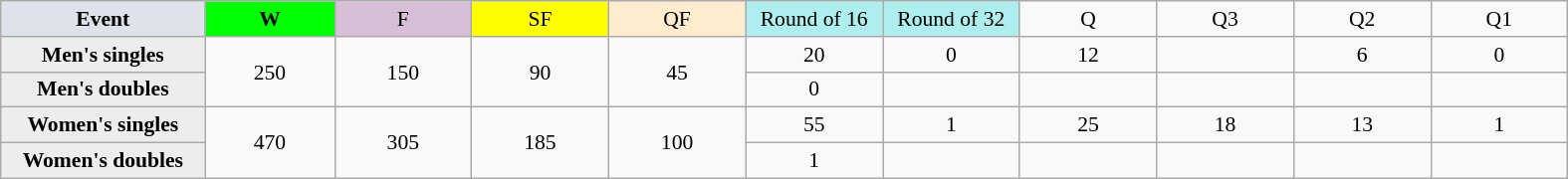<table class=wikitable style=font-size:90%;text-align:center>
<tr>
<td style="width:130px; background:#dfe2e9;"><strong>Event</strong></td>
<td style="width:80px; background:lime;"><strong>W</strong></td>
<td style="width:85px; background:thistle;">F</td>
<td style="width:85px; background:#ff0;">SF</td>
<td style="width:85px; background:#ffebcd;">QF</td>
<td style="width:85px; background:#afeeee;">Round of 16</td>
<td style="width:85px; background:#afeeee;">Round of 32</td>
<td width=85>Q</td>
<td width=85>Q3</td>
<td width=85>Q2</td>
<td width=85>Q1</td>
</tr>
<tr>
<th style="background:#ededed;">Men's singles</th>
<td rowspan=2>250</td>
<td rowspan=2>150</td>
<td rowspan=2>90</td>
<td rowspan=2>45</td>
<td>20</td>
<td>0</td>
<td>12</td>
<td></td>
<td>6</td>
<td>0</td>
</tr>
<tr>
<th style="background:#ededed;">Men's doubles</th>
<td>0</td>
<td></td>
<td></td>
<td></td>
<td></td>
<td></td>
</tr>
<tr>
<th style="background:#ededed;">Women's singles</th>
<td rowspan=2>470</td>
<td rowspan=2>305</td>
<td rowspan=2>185</td>
<td rowspan=2>100</td>
<td>55</td>
<td>1</td>
<td>25</td>
<td>18</td>
<td>13</td>
<td>1</td>
</tr>
<tr>
<th style="background:#ededed;">Women's doubles</th>
<td>1</td>
<td></td>
<td></td>
<td></td>
<td></td>
<td></td>
</tr>
</table>
